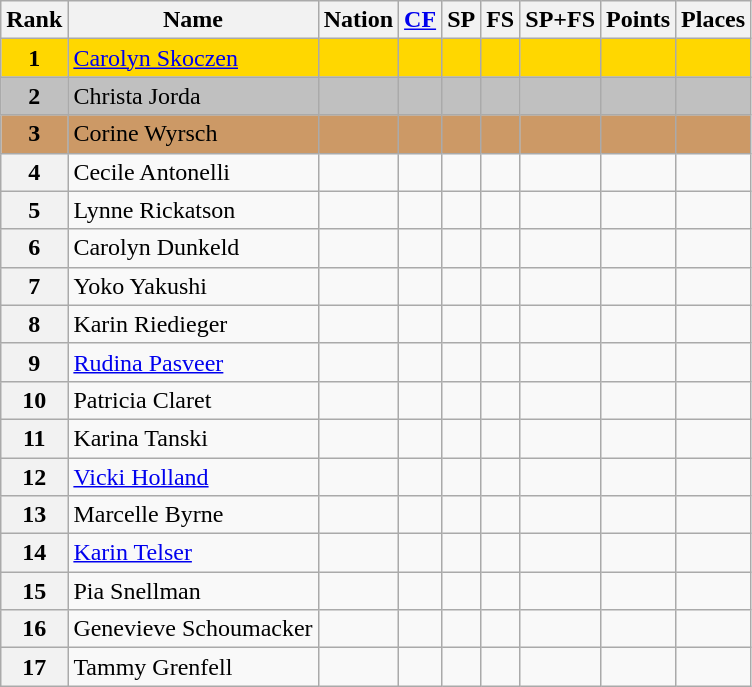<table class="wikitable">
<tr>
<th>Rank</th>
<th>Name</th>
<th>Nation</th>
<th><a href='#'>CF</a></th>
<th>SP</th>
<th>FS</th>
<th>SP+FS</th>
<th>Points</th>
<th>Places</th>
</tr>
<tr bgcolor=gold>
<td align=center><strong>1</strong></td>
<td><a href='#'>Carolyn Skoczen</a></td>
<td></td>
<td></td>
<td></td>
<td></td>
<td></td>
<td></td>
<td></td>
</tr>
<tr bgcolor=silver>
<td align=center><strong>2</strong></td>
<td>Christa Jorda</td>
<td></td>
<td></td>
<td></td>
<td></td>
<td></td>
<td></td>
<td></td>
</tr>
<tr bgcolor=cc9966>
<td align=center><strong>3</strong></td>
<td>Corine Wyrsch</td>
<td></td>
<td></td>
<td></td>
<td></td>
<td></td>
<td></td>
<td></td>
</tr>
<tr>
<th>4</th>
<td>Cecile Antonelli</td>
<td></td>
<td></td>
<td></td>
<td></td>
<td></td>
<td></td>
<td></td>
</tr>
<tr>
<th>5</th>
<td>Lynne Rickatson</td>
<td></td>
<td></td>
<td></td>
<td></td>
<td></td>
<td></td>
<td></td>
</tr>
<tr>
<th>6</th>
<td>Carolyn Dunkeld</td>
<td></td>
<td></td>
<td></td>
<td></td>
<td></td>
<td></td>
<td></td>
</tr>
<tr>
<th>7</th>
<td>Yoko Yakushi</td>
<td></td>
<td></td>
<td></td>
<td></td>
<td></td>
<td></td>
<td></td>
</tr>
<tr>
<th>8</th>
<td>Karin Riedieger</td>
<td></td>
<td></td>
<td></td>
<td></td>
<td></td>
<td></td>
<td></td>
</tr>
<tr>
<th>9</th>
<td><a href='#'>Rudina Pasveer</a></td>
<td></td>
<td></td>
<td></td>
<td></td>
<td></td>
<td></td>
<td></td>
</tr>
<tr>
<th>10</th>
<td>Patricia Claret</td>
<td></td>
<td></td>
<td></td>
<td></td>
<td></td>
<td></td>
<td></td>
</tr>
<tr>
<th>11</th>
<td>Karina Tanski</td>
<td></td>
<td></td>
<td></td>
<td></td>
<td></td>
<td></td>
<td></td>
</tr>
<tr>
<th>12</th>
<td><a href='#'>Vicki Holland</a></td>
<td></td>
<td></td>
<td></td>
<td></td>
<td></td>
<td></td>
<td></td>
</tr>
<tr>
<th>13</th>
<td>Marcelle Byrne</td>
<td></td>
<td></td>
<td></td>
<td></td>
<td></td>
<td></td>
<td></td>
</tr>
<tr>
<th>14</th>
<td><a href='#'>Karin Telser</a></td>
<td></td>
<td></td>
<td></td>
<td></td>
<td></td>
<td></td>
<td></td>
</tr>
<tr>
<th>15</th>
<td>Pia Snellman</td>
<td></td>
<td></td>
<td></td>
<td></td>
<td></td>
<td></td>
<td></td>
</tr>
<tr>
<th>16</th>
<td>Genevieve Schoumacker</td>
<td></td>
<td></td>
<td></td>
<td></td>
<td></td>
<td></td>
<td></td>
</tr>
<tr>
<th>17</th>
<td>Tammy Grenfell</td>
<td></td>
<td></td>
<td></td>
<td></td>
<td></td>
<td></td>
<td></td>
</tr>
</table>
